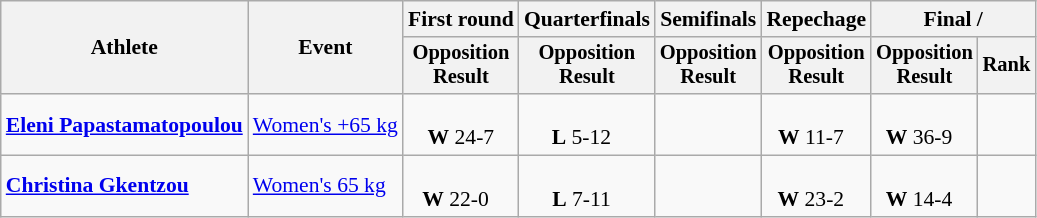<table class="wikitable" style="font-size:90%;">
<tr>
<th rowspan=2>Athlete</th>
<th rowspan=2>Event</th>
<th>First round</th>
<th>Quarterfinals</th>
<th>Semifinals</th>
<th>Repechage</th>
<th colspan=2>Final / </th>
</tr>
<tr style="font-size:95%">
<th>Opposition<br>Result</th>
<th>Opposition<br>Result</th>
<th>Opposition<br>Result</th>
<th>Opposition<br>Result</th>
<th>Opposition<br>Result</th>
<th>Rank</th>
</tr>
<tr align=center>
<td align=left><strong><a href='#'>Eleni Papastamatopoulou</a></strong></td>
<td align=left><a href='#'>Women's +65 kg</a></td>
<td><br>  <strong>W</strong> 24-7  </td>
<td><br> <strong>L</strong> 5-12  </td>
<td></td>
<td><br> <strong>W</strong> 11-7  </td>
<td><br> <strong>W</strong> 36-9  </td>
<td></td>
</tr>
<tr align=center>
<td align=left><strong><a href='#'>Christina Gkentzou</a></strong></td>
<td align=left><a href='#'>Women's 65 kg</a></td>
<td><br> <strong>W</strong> 22-0  </td>
<td><br> <strong>L</strong> 7-11  </td>
<td></td>
<td><br> <strong>W</strong> 23-2  </td>
<td><br> <strong>W</strong> 14-4  </td>
<td></td>
</tr>
</table>
